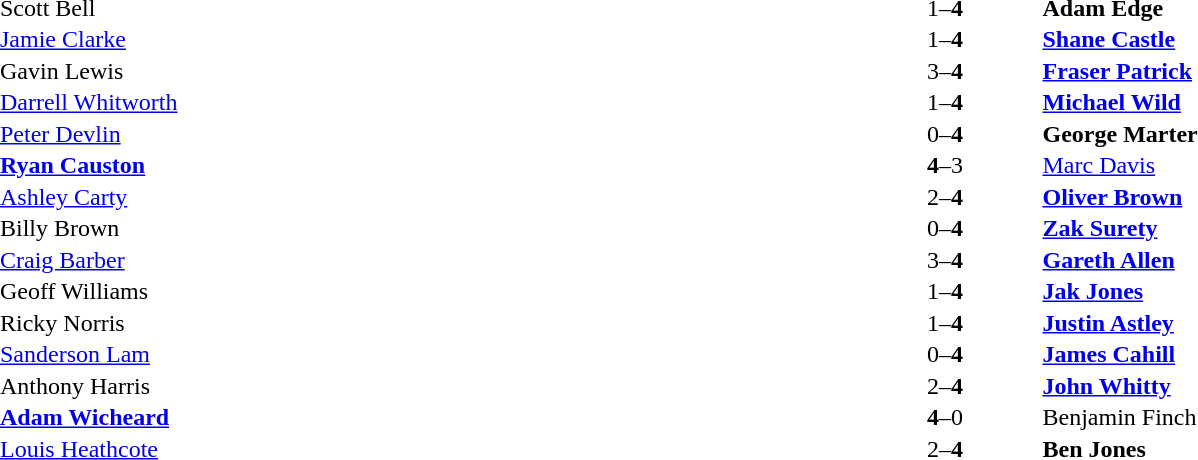<table width="100%" cellspacing="1">
<tr>
<th width=45%></th>
<th width=10%></th>
<th width=45%></th>
</tr>
<tr>
<td> Scott Bell</td>
<td align="center">1–<strong>4</strong></td>
<td> <strong>Adam Edge</strong></td>
</tr>
<tr>
<td> <a href='#'>Jamie Clarke</a></td>
<td align="center">1–<strong>4</strong></td>
<td> <strong><a href='#'>Shane Castle</a></strong></td>
</tr>
<tr>
<td> Gavin Lewis</td>
<td align="center">3–<strong>4</strong></td>
<td> <strong><a href='#'>Fraser Patrick</a></strong></td>
</tr>
<tr>
<td> <a href='#'>Darrell Whitworth</a></td>
<td align="center">1–<strong>4</strong></td>
<td> <strong><a href='#'>Michael Wild</a></strong></td>
</tr>
<tr>
<td> <a href='#'>Peter Devlin</a></td>
<td align="center">0–<strong>4</strong></td>
<td> <strong>George Marter</strong></td>
</tr>
<tr>
<td> <strong><a href='#'>Ryan Causton</a></strong></td>
<td align="center"><strong>4</strong>–3</td>
<td> <a href='#'>Marc Davis</a></td>
</tr>
<tr>
<td> <a href='#'>Ashley Carty</a></td>
<td align="center">2–<strong>4</strong></td>
<td> <strong><a href='#'>Oliver Brown</a></strong></td>
</tr>
<tr>
<td> Billy Brown</td>
<td align="center">0–<strong>4</strong></td>
<td> <strong><a href='#'>Zak Surety</a></strong></td>
</tr>
<tr>
<td> <a href='#'>Craig Barber</a></td>
<td align="center">3–<strong>4</strong></td>
<td> <strong><a href='#'>Gareth Allen</a></strong></td>
</tr>
<tr>
<td> Geoff Williams</td>
<td align="center">1–<strong>4</strong></td>
<td> <strong><a href='#'>Jak Jones</a></strong></td>
</tr>
<tr>
<td> Ricky Norris</td>
<td align="center">1–<strong>4</strong></td>
<td> <strong><a href='#'>Justin Astley</a></strong></td>
</tr>
<tr>
<td> <a href='#'>Sanderson Lam</a></td>
<td align="center">0–<strong>4</strong></td>
<td> <strong><a href='#'>James Cahill</a></strong></td>
</tr>
<tr>
<td> Anthony Harris</td>
<td align="center">2–<strong>4</strong></td>
<td> <strong><a href='#'>John Whitty</a></strong></td>
</tr>
<tr>
<td> <strong><a href='#'>Adam Wicheard</a></strong></td>
<td align="center"><strong>4</strong>–0</td>
<td> Benjamin Finch</td>
</tr>
<tr>
<td> <a href='#'>Louis Heathcote</a></td>
<td align="center">2–<strong>4</strong></td>
<td> <strong>Ben Jones</strong></td>
</tr>
</table>
